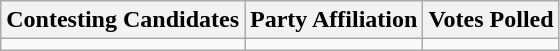<table class="wikitable sortable">
<tr>
<th>Contesting Candidates</th>
<th>Party Affiliation</th>
<th>Votes Polled</th>
</tr>
<tr>
<td></td>
<td></td>
<td></td>
</tr>
</table>
